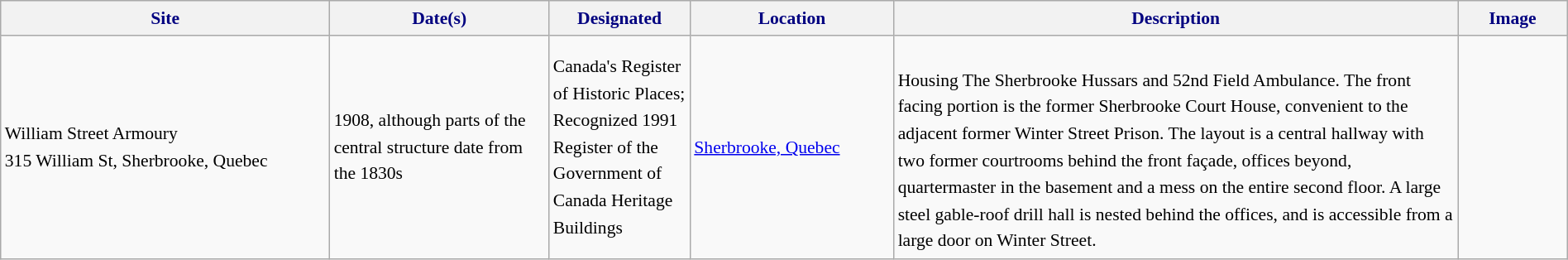<table class="wikitable sortable" style="font-size:90%; width:100%; border:0; text-align:left; line-height:150%;">
<tr>
<th style="background:#f2f2f2; color:navy; width:21%;">Site</th>
<th style="background:#f2f2f2; color:navy; width:14%;">Date(s)</th>
<th style="background:#f2f2f2; color:navy; width:9%;">Designated</th>
<th style="background:#f2f2f2; color:navy; width:13%;">Location</th>
<th style="background:#f2f2f2; color:navy; width:36%;" class="unsortable">Description</th>
<th style="background:#f2f2f2; color:navy; width:7%;" class="unsortable">Image</th>
</tr>
<tr>
<td>William Street Armoury<br>315 William St, Sherbrooke, Quebec</td>
<td>1908, although parts of the central structure date from the 1830s</td>
<td>Canada's Register of Historic Places;  Recognized 1991 Register of the Government of Canada Heritage Buildings</td>
<td><a href='#'>Sherbrooke, Quebec</a></td>
<td><br>Housing The Sherbrooke Hussars and 52nd Field Ambulance. The front facing portion is the former Sherbrooke Court House, convenient to the adjacent former Winter Street Prison.  The layout is a central hallway with two former courtrooms behind the front façade, offices beyond, quartermaster in the basement and a mess on the entire second floor.  A large steel gable-roof drill hall is nested behind the offices, and is accessible from a large door on Winter Street.</td>
<td></td>
</tr>
</table>
